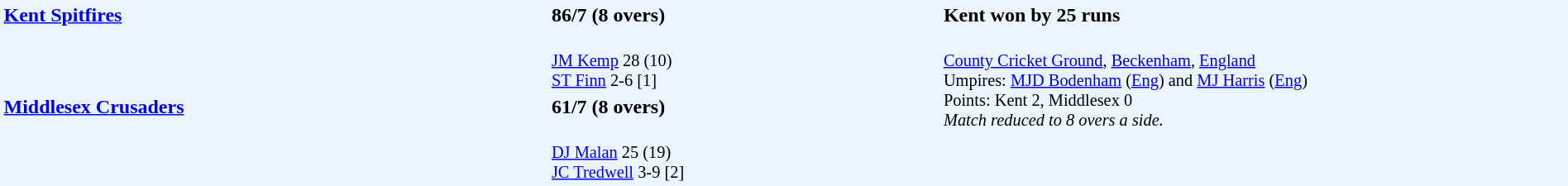<table style="width:100%; background:#ebf5ff;">
<tr>
<td style="width:35%; vertical-align:top;" rowspan="2"><strong><a href='#'>Kent Spitfires</a></strong></td>
<td style="width:25%;"><strong>86/7 (8 overs)</strong></td>
<td style="width:40%;"><strong>Kent won by 25 runs</strong></td>
</tr>
<tr>
<td style="font-size: 85%;"><br><a href='#'>JM Kemp</a> 28 (10)<br>
<a href='#'>ST Finn</a> 2-6 [1]</td>
<td style="vertical-align:top; font-size:85%;" rowspan="3"><br><a href='#'>County Cricket Ground</a>, <a href='#'>Beckenham</a>, <a href='#'>England</a><br>
Umpires: <a href='#'>MJD Bodenham</a> (<a href='#'>Eng</a>) and <a href='#'>MJ Harris</a> (<a href='#'>Eng</a>)<br>
Points: Kent 2, Middlesex 0<br><em>Match reduced to 8 overs a side.</em></td>
</tr>
<tr>
<td style="vertical-align:top;" rowspan="2"><strong><a href='#'>Middlesex Crusaders</a></strong></td>
<td><strong>61/7 (8 overs)</strong></td>
</tr>
<tr>
<td style="font-size: 85%;"><br><a href='#'>DJ Malan</a> 25 (19)<br>
<a href='#'>JC Tredwell</a> 3-9 [2]</td>
</tr>
</table>
